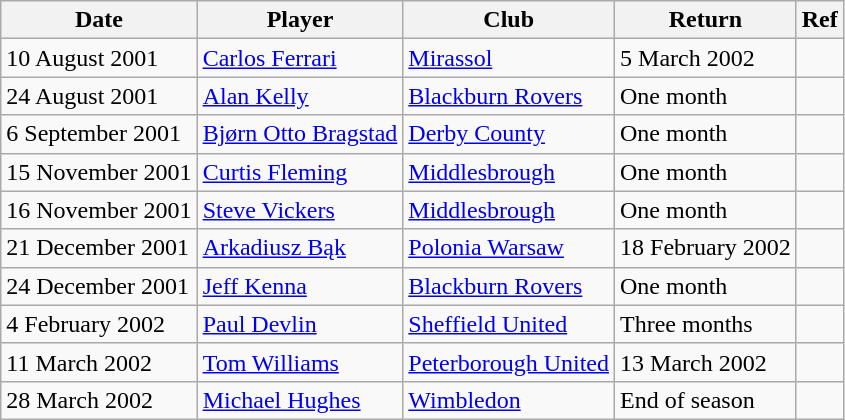<table class="wikitable" style="text-align: left">
<tr>
<th>Date</th>
<th>Player</th>
<th>Club</th>
<th>Return</th>
<th>Ref</th>
</tr>
<tr>
<td>10 August 2001</td>
<td><a href='#'>Carlos Ferrari</a></td>
<td><a href='#'>Mirassol</a></td>
<td>5 March 2002</td>
<td style="text-align: center"></td>
</tr>
<tr>
<td>24 August 2001</td>
<td><a href='#'>Alan Kelly</a></td>
<td><a href='#'>Blackburn Rovers</a></td>
<td>One month</td>
<td style="text-align: center"></td>
</tr>
<tr>
<td>6 September 2001</td>
<td><a href='#'>Bjørn Otto Bragstad</a></td>
<td><a href='#'>Derby County</a></td>
<td>One month</td>
<td style="text-align: center"></td>
</tr>
<tr>
<td>15 November 2001</td>
<td><a href='#'>Curtis Fleming</a></td>
<td><a href='#'>Middlesbrough</a></td>
<td>One month</td>
<td style="text-align: center"></td>
</tr>
<tr>
<td>16 November 2001</td>
<td><a href='#'>Steve Vickers</a></td>
<td><a href='#'>Middlesbrough</a></td>
<td>One month</td>
<td style="text-align: center"></td>
</tr>
<tr>
<td>21 December 2001</td>
<td><a href='#'>Arkadiusz Bąk</a></td>
<td><a href='#'>Polonia Warsaw</a></td>
<td>18 February 2002</td>
<td style="text-align: center"></td>
</tr>
<tr>
<td>24 December 2001</td>
<td><a href='#'>Jeff Kenna</a></td>
<td><a href='#'>Blackburn Rovers</a></td>
<td>One month</td>
<td style="text-align: center"></td>
</tr>
<tr>
<td>4 February 2002</td>
<td><a href='#'>Paul Devlin</a></td>
<td><a href='#'>Sheffield United</a></td>
<td>Three months</td>
<td style="text-align: center"></td>
</tr>
<tr>
<td>11 March 2002</td>
<td><a href='#'>Tom Williams</a></td>
<td><a href='#'>Peterborough United</a></td>
<td>13 March 2002</td>
<td style="text-align: center"></td>
</tr>
<tr>
<td>28 March 2002</td>
<td><a href='#'>Michael Hughes</a></td>
<td><a href='#'>Wimbledon</a></td>
<td>End of season</td>
<td style="text-align: center"></td>
</tr>
</table>
